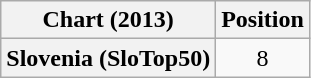<table class="wikitable plainrowheaders" style="text-align:center">
<tr>
<th scope="col">Chart (2013)</th>
<th scope="col">Position</th>
</tr>
<tr>
<th scope="row">Slovenia (SloTop50)</th>
<td style="text-align:center;">8</td>
</tr>
</table>
